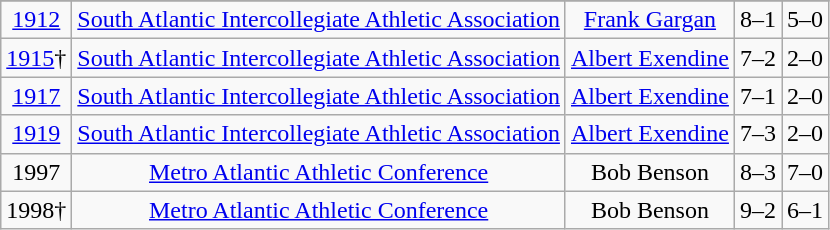<table class="wikitable" style="text-align:center;">
<tr>
</tr>
<tr>
<td><a href='#'>1912</a></td>
<td><a href='#'>South Atlantic Intercollegiate Athletic Association</a></td>
<td><a href='#'>Frank Gargan</a></td>
<td>8–1</td>
<td>5–0</td>
</tr>
<tr>
<td><a href='#'>1915</a>†</td>
<td><a href='#'>South Atlantic Intercollegiate Athletic Association</a></td>
<td><a href='#'>Albert Exendine</a></td>
<td>7–2</td>
<td>2–0</td>
</tr>
<tr>
<td><a href='#'>1917</a></td>
<td><a href='#'>South Atlantic Intercollegiate Athletic Association</a></td>
<td><a href='#'>Albert Exendine</a></td>
<td>7–1</td>
<td>2–0</td>
</tr>
<tr>
<td><a href='#'>1919</a></td>
<td><a href='#'>South Atlantic Intercollegiate Athletic Association</a></td>
<td><a href='#'>Albert Exendine</a></td>
<td>7–3</td>
<td>2–0</td>
</tr>
<tr>
<td>1997</td>
<td><a href='#'>Metro Atlantic Athletic Conference</a></td>
<td>Bob Benson</td>
<td>8–3</td>
<td>7–0</td>
</tr>
<tr>
<td>1998†</td>
<td><a href='#'>Metro Atlantic Athletic Conference</a></td>
<td>Bob Benson</td>
<td>9–2</td>
<td>6–1</td>
</tr>
</table>
